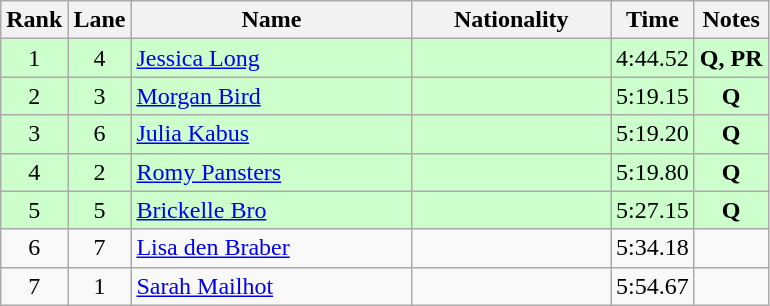<table class="wikitable sortable" style="text-align:center">
<tr>
<th>Rank</th>
<th>Lane</th>
<th style="width:180px">Name</th>
<th style="width:125px">Nationality</th>
<th>Time</th>
<th>Notes</th>
</tr>
<tr style="background:#cfc;">
<td>1</td>
<td>4</td>
<td style="text-align:left;"><a href='#'>Jessica Long</a></td>
<td style="text-align:left;"></td>
<td>4:44.52</td>
<td><strong>Q, PR</strong></td>
</tr>
<tr style="background:#cfc;">
<td>2</td>
<td>3</td>
<td style="text-align:left;"><a href='#'>Morgan Bird</a></td>
<td style="text-align:left;"></td>
<td>5:19.15</td>
<td><strong>Q</strong></td>
</tr>
<tr style="background:#cfc;">
<td>3</td>
<td>6</td>
<td style="text-align:left;"><a href='#'>Julia Kabus</a></td>
<td style="text-align:left;"></td>
<td>5:19.20</td>
<td><strong>Q</strong></td>
</tr>
<tr style="background:#cfc;">
<td>4</td>
<td>2</td>
<td style="text-align:left;"><a href='#'>Romy Pansters</a></td>
<td style="text-align:left;"></td>
<td>5:19.80</td>
<td><strong>Q</strong></td>
</tr>
<tr style="background:#cfc;">
<td>5</td>
<td>5</td>
<td style="text-align:left;"><a href='#'>Brickelle Bro</a></td>
<td style="text-align:left;"></td>
<td>5:27.15</td>
<td><strong>Q</strong></td>
</tr>
<tr>
<td>6</td>
<td>7</td>
<td style="text-align:left;"><a href='#'>Lisa den Braber</a></td>
<td style="text-align:left;"></td>
<td>5:34.18</td>
<td></td>
</tr>
<tr>
<td>7</td>
<td>1</td>
<td style="text-align:left;"><a href='#'>Sarah Mailhot</a></td>
<td style="text-align:left;"></td>
<td>5:54.67</td>
<td></td>
</tr>
</table>
